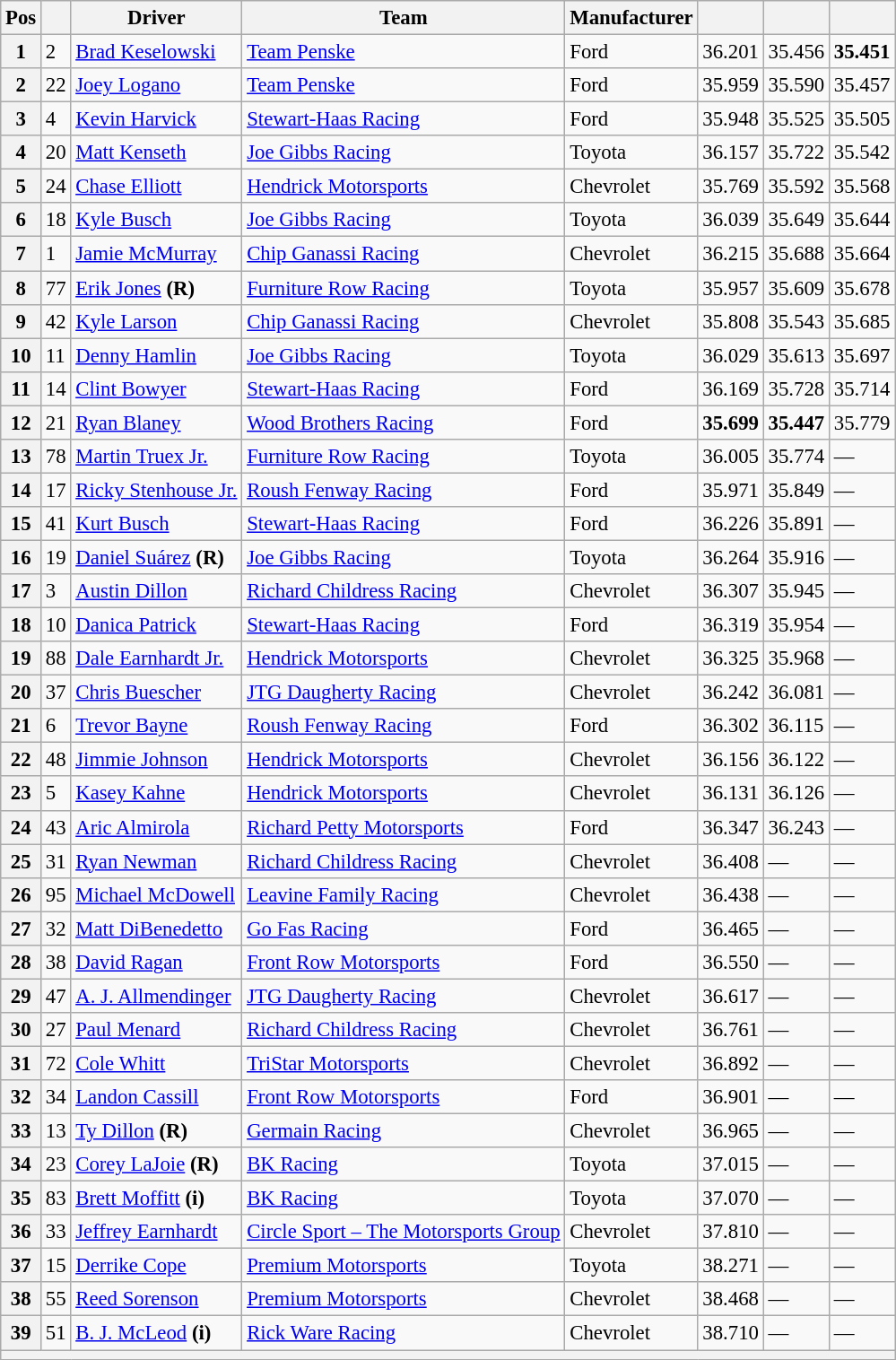<table class="wikitable" style="font-size:95%">
<tr>
<th>Pos</th>
<th></th>
<th>Driver</th>
<th>Team</th>
<th>Manufacturer</th>
<th></th>
<th></th>
<th></th>
</tr>
<tr>
<th>1</th>
<td>2</td>
<td><a href='#'>Brad Keselowski</a></td>
<td><a href='#'>Team Penske</a></td>
<td>Ford</td>
<td>36.201</td>
<td>35.456</td>
<td><strong>35.451</strong></td>
</tr>
<tr>
<th>2</th>
<td>22</td>
<td><a href='#'>Joey Logano</a></td>
<td><a href='#'>Team Penske</a></td>
<td>Ford</td>
<td>35.959</td>
<td>35.590</td>
<td>35.457</td>
</tr>
<tr>
<th>3</th>
<td>4</td>
<td><a href='#'>Kevin Harvick</a></td>
<td><a href='#'>Stewart-Haas Racing</a></td>
<td>Ford</td>
<td>35.948</td>
<td>35.525</td>
<td>35.505</td>
</tr>
<tr>
<th>4</th>
<td>20</td>
<td><a href='#'>Matt Kenseth</a></td>
<td><a href='#'>Joe Gibbs Racing</a></td>
<td>Toyota</td>
<td>36.157</td>
<td>35.722</td>
<td>35.542</td>
</tr>
<tr>
<th>5</th>
<td>24</td>
<td><a href='#'>Chase Elliott</a></td>
<td><a href='#'>Hendrick Motorsports</a></td>
<td>Chevrolet</td>
<td>35.769</td>
<td>35.592</td>
<td>35.568</td>
</tr>
<tr>
<th>6</th>
<td>18</td>
<td><a href='#'>Kyle Busch</a></td>
<td><a href='#'>Joe Gibbs Racing</a></td>
<td>Toyota</td>
<td>36.039</td>
<td>35.649</td>
<td>35.644</td>
</tr>
<tr>
<th>7</th>
<td>1</td>
<td><a href='#'>Jamie McMurray</a></td>
<td><a href='#'>Chip Ganassi Racing</a></td>
<td>Chevrolet</td>
<td>36.215</td>
<td>35.688</td>
<td>35.664</td>
</tr>
<tr>
<th>8</th>
<td>77</td>
<td><a href='#'>Erik Jones</a> <strong>(R)</strong></td>
<td><a href='#'>Furniture Row Racing</a></td>
<td>Toyota</td>
<td>35.957</td>
<td>35.609</td>
<td>35.678</td>
</tr>
<tr>
<th>9</th>
<td>42</td>
<td><a href='#'>Kyle Larson</a></td>
<td><a href='#'>Chip Ganassi Racing</a></td>
<td>Chevrolet</td>
<td>35.808</td>
<td>35.543</td>
<td>35.685</td>
</tr>
<tr>
<th>10</th>
<td>11</td>
<td><a href='#'>Denny Hamlin</a></td>
<td><a href='#'>Joe Gibbs Racing</a></td>
<td>Toyota</td>
<td>36.029</td>
<td>35.613</td>
<td>35.697</td>
</tr>
<tr>
<th>11</th>
<td>14</td>
<td><a href='#'>Clint Bowyer</a></td>
<td><a href='#'>Stewart-Haas Racing</a></td>
<td>Ford</td>
<td>36.169</td>
<td>35.728</td>
<td>35.714</td>
</tr>
<tr>
<th>12</th>
<td>21</td>
<td><a href='#'>Ryan Blaney</a></td>
<td><a href='#'>Wood Brothers Racing</a></td>
<td>Ford</td>
<td><strong>35.699</strong></td>
<td><strong>35.447</strong></td>
<td>35.779</td>
</tr>
<tr>
<th>13</th>
<td>78</td>
<td><a href='#'>Martin Truex Jr.</a></td>
<td><a href='#'>Furniture Row Racing</a></td>
<td>Toyota</td>
<td>36.005</td>
<td>35.774</td>
<td>—</td>
</tr>
<tr>
<th>14</th>
<td>17</td>
<td><a href='#'>Ricky Stenhouse Jr.</a></td>
<td><a href='#'>Roush Fenway Racing</a></td>
<td>Ford</td>
<td>35.971</td>
<td>35.849</td>
<td>—</td>
</tr>
<tr>
<th>15</th>
<td>41</td>
<td><a href='#'>Kurt Busch</a></td>
<td><a href='#'>Stewart-Haas Racing</a></td>
<td>Ford</td>
<td>36.226</td>
<td>35.891</td>
<td>—</td>
</tr>
<tr>
<th>16</th>
<td>19</td>
<td><a href='#'>Daniel Suárez</a> <strong>(R)</strong></td>
<td><a href='#'>Joe Gibbs Racing</a></td>
<td>Toyota</td>
<td>36.264</td>
<td>35.916</td>
<td>—</td>
</tr>
<tr>
<th>17</th>
<td>3</td>
<td><a href='#'>Austin Dillon</a></td>
<td><a href='#'>Richard Childress Racing</a></td>
<td>Chevrolet</td>
<td>36.307</td>
<td>35.945</td>
<td>—</td>
</tr>
<tr>
<th>18</th>
<td>10</td>
<td><a href='#'>Danica Patrick</a></td>
<td><a href='#'>Stewart-Haas Racing</a></td>
<td>Ford</td>
<td>36.319</td>
<td>35.954</td>
<td>—</td>
</tr>
<tr>
<th>19</th>
<td>88</td>
<td><a href='#'>Dale Earnhardt Jr.</a></td>
<td><a href='#'>Hendrick Motorsports</a></td>
<td>Chevrolet</td>
<td>36.325</td>
<td>35.968</td>
<td>—</td>
</tr>
<tr>
<th>20</th>
<td>37</td>
<td><a href='#'>Chris Buescher</a></td>
<td><a href='#'>JTG Daugherty Racing</a></td>
<td>Chevrolet</td>
<td>36.242</td>
<td>36.081</td>
<td>—</td>
</tr>
<tr>
<th>21</th>
<td>6</td>
<td><a href='#'>Trevor Bayne</a></td>
<td><a href='#'>Roush Fenway Racing</a></td>
<td>Ford</td>
<td>36.302</td>
<td>36.115</td>
<td>—</td>
</tr>
<tr>
<th>22</th>
<td>48</td>
<td><a href='#'>Jimmie Johnson</a></td>
<td><a href='#'>Hendrick Motorsports</a></td>
<td>Chevrolet</td>
<td>36.156</td>
<td>36.122</td>
<td>—</td>
</tr>
<tr>
<th>23</th>
<td>5</td>
<td><a href='#'>Kasey Kahne</a></td>
<td><a href='#'>Hendrick Motorsports</a></td>
<td>Chevrolet</td>
<td>36.131</td>
<td>36.126</td>
<td>—</td>
</tr>
<tr>
<th>24</th>
<td>43</td>
<td><a href='#'>Aric Almirola</a></td>
<td><a href='#'>Richard Petty Motorsports</a></td>
<td>Ford</td>
<td>36.347</td>
<td>36.243</td>
<td>—</td>
</tr>
<tr>
<th>25</th>
<td>31</td>
<td><a href='#'>Ryan Newman</a></td>
<td><a href='#'>Richard Childress Racing</a></td>
<td>Chevrolet</td>
<td>36.408</td>
<td>—</td>
<td>—</td>
</tr>
<tr>
<th>26</th>
<td>95</td>
<td><a href='#'>Michael McDowell</a></td>
<td><a href='#'>Leavine Family Racing</a></td>
<td>Chevrolet</td>
<td>36.438</td>
<td>—</td>
<td>—</td>
</tr>
<tr>
<th>27</th>
<td>32</td>
<td><a href='#'>Matt DiBenedetto</a></td>
<td><a href='#'>Go Fas Racing</a></td>
<td>Ford</td>
<td>36.465</td>
<td>—</td>
<td>—</td>
</tr>
<tr>
<th>28</th>
<td>38</td>
<td><a href='#'>David Ragan</a></td>
<td><a href='#'>Front Row Motorsports</a></td>
<td>Ford</td>
<td>36.550</td>
<td>—</td>
<td>—</td>
</tr>
<tr>
<th>29</th>
<td>47</td>
<td><a href='#'>A. J. Allmendinger</a></td>
<td><a href='#'>JTG Daugherty Racing</a></td>
<td>Chevrolet</td>
<td>36.617</td>
<td>—</td>
<td>—</td>
</tr>
<tr>
<th>30</th>
<td>27</td>
<td><a href='#'>Paul Menard</a></td>
<td><a href='#'>Richard Childress Racing</a></td>
<td>Chevrolet</td>
<td>36.761</td>
<td>—</td>
<td>—</td>
</tr>
<tr>
<th>31</th>
<td>72</td>
<td><a href='#'>Cole Whitt</a></td>
<td><a href='#'>TriStar Motorsports</a></td>
<td>Chevrolet</td>
<td>36.892</td>
<td>—</td>
<td>—</td>
</tr>
<tr>
<th>32</th>
<td>34</td>
<td><a href='#'>Landon Cassill</a></td>
<td><a href='#'>Front Row Motorsports</a></td>
<td>Ford</td>
<td>36.901</td>
<td>—</td>
<td>—</td>
</tr>
<tr>
<th>33</th>
<td>13</td>
<td><a href='#'>Ty Dillon</a> <strong>(R)</strong></td>
<td><a href='#'>Germain Racing</a></td>
<td>Chevrolet</td>
<td>36.965</td>
<td>—</td>
<td>—</td>
</tr>
<tr>
<th>34</th>
<td>23</td>
<td><a href='#'>Corey LaJoie</a> <strong>(R)</strong></td>
<td><a href='#'>BK Racing</a></td>
<td>Toyota</td>
<td>37.015</td>
<td>—</td>
<td>—</td>
</tr>
<tr>
<th>35</th>
<td>83</td>
<td><a href='#'>Brett Moffitt</a> <strong>(i)</strong></td>
<td><a href='#'>BK Racing</a></td>
<td>Toyota</td>
<td>37.070</td>
<td>—</td>
<td>—</td>
</tr>
<tr>
<th>36</th>
<td>33</td>
<td><a href='#'>Jeffrey Earnhardt</a></td>
<td><a href='#'>Circle Sport – The Motorsports Group</a></td>
<td>Chevrolet</td>
<td>37.810</td>
<td>—</td>
<td>—</td>
</tr>
<tr>
<th>37</th>
<td>15</td>
<td><a href='#'>Derrike Cope</a></td>
<td><a href='#'>Premium Motorsports</a></td>
<td>Toyota</td>
<td>38.271</td>
<td>—</td>
<td>—</td>
</tr>
<tr>
<th>38</th>
<td>55</td>
<td><a href='#'>Reed Sorenson</a></td>
<td><a href='#'>Premium Motorsports</a></td>
<td>Chevrolet</td>
<td>38.468</td>
<td>—</td>
<td>—</td>
</tr>
<tr>
<th>39</th>
<td>51</td>
<td><a href='#'>B. J. McLeod</a> <strong>(i)</strong></td>
<td><a href='#'>Rick Ware Racing</a></td>
<td>Chevrolet</td>
<td>38.710</td>
<td>—</td>
<td>—</td>
</tr>
<tr>
<th colspan="8"></th>
</tr>
</table>
